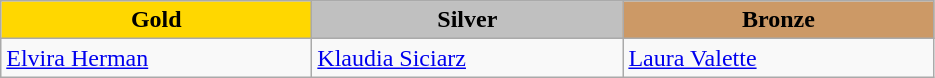<table class="wikitable" style="text-align:left">
<tr align="center">
<td width=200 bgcolor=gold><strong>Gold</strong></td>
<td width=200 bgcolor=silver><strong>Silver</strong></td>
<td width=200 bgcolor=CC9966><strong>Bronze</strong></td>
</tr>
<tr>
<td><a href='#'>Elvira Herman</a><br></td>
<td><a href='#'>Klaudia Siciarz</a><br></td>
<td><a href='#'>Laura Valette</a><br></td>
</tr>
</table>
